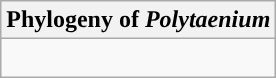<table class="wikitable">
<tr>
<th colspan=1>Phylogeny of <em>Polytaenium</em></th>
</tr>
<tr>
<td style="vertical-align:top"><br></td>
</tr>
</table>
